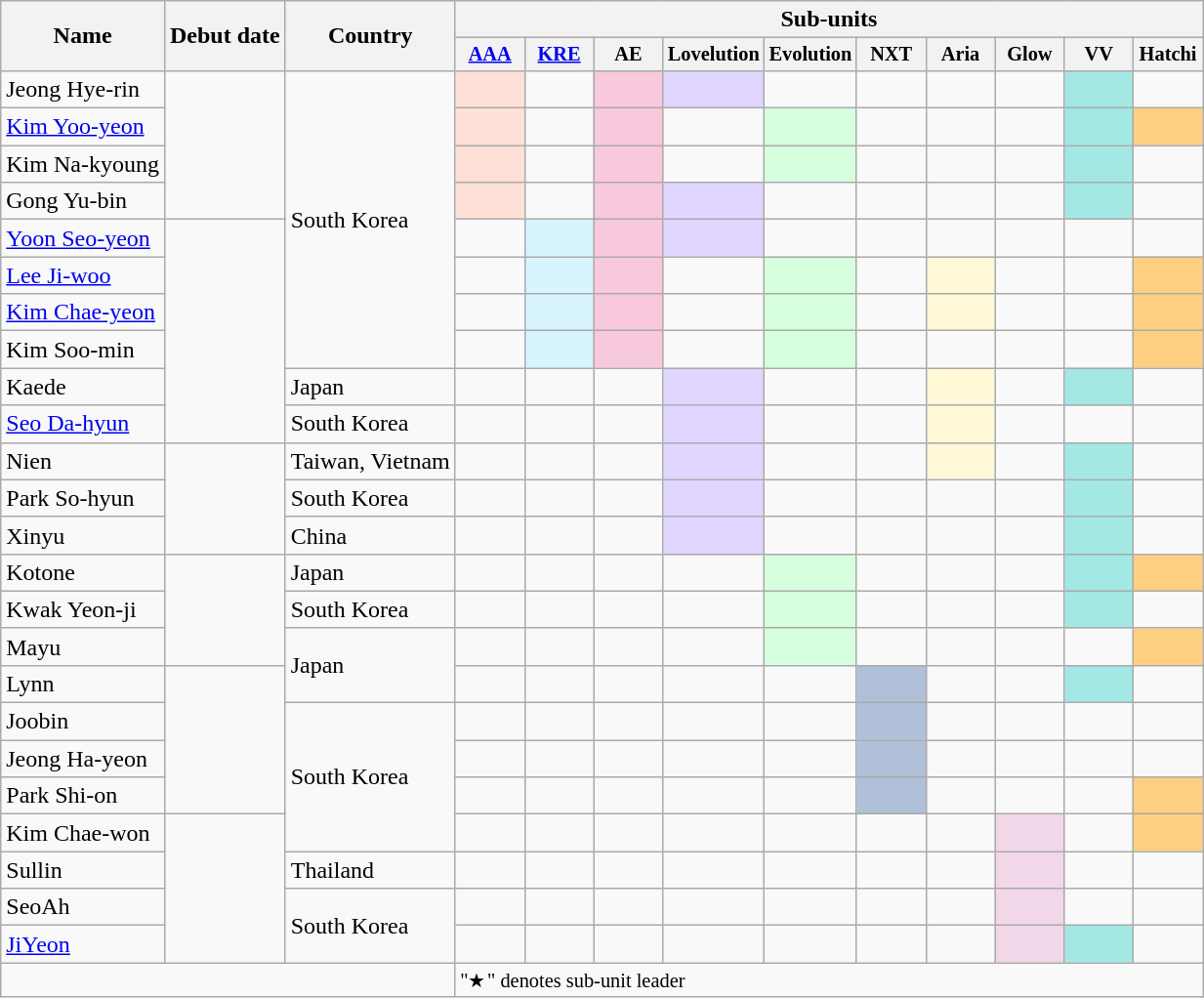<table class="wikitable nowrap">
<tr>
<th scope="col" rowspan="2">Name</th>
<th scope="col" rowspan="2">Debut date</th>
<th scope="col" rowspan="2">Country</th>
<th scope="col" colspan="10">Sub-units</th>
</tr>
<tr>
<th scope="col" style="font-size:85%; width:3em"><a href='#'>AAA</a><br></th>
<th scope="col" style="font-size:85%; width:3em"><a href='#'>KRE</a><br></th>
<th scope="col" style="font-size:85%; width:3em">AE<br></th>
<th scope="col" style="font-size:85%; width:3em">Lovelution<br></th>
<th scope="col" style="font-size:85%; width:3em">Evolution<br></th>
<th scope="col" style="font-size:85%; width:3em">NXT<br></th>
<th scope="col" style="font-size:85%; width:3em">Aria<br></th>
<th scope="col" style="font-size:85%; width:3em">Glow<br></th>
<th scope="col" style="font-size:85%; width:3em">VV<br></th>
<th scope="col" style="font-size:85%; width:3em">Hatchi<br></th>
</tr>
<tr>
<td>Jeong Hye-rin</td>
<td rowspan="4"></td>
<td rowspan="8">South Korea</td>
<td style="background:#FFE0D6"></td>
<td></td>
<td style="background:#F8C8DC"></td>
<td style="background:#E0D6FF"></td>
<td></td>
<td></td>
<td></td>
<td></td>
<td style="background:#A3E8E5;text-align:center"></td>
<td></td>
</tr>
<tr>
<td><a href='#'>Kim Yoo-yeon</a></td>
<td style="background:#FFE0D6; text-align:center"></td>
<td></td>
<td style="background:#F8C8DC"></td>
<td></td>
<td style="background:#D6FFE0;text-align:center"></td>
<td></td>
<td></td>
<td></td>
<td style="background:#A3E8E5"></td>
<td style="background:#FFCF81"></td>
</tr>
<tr>
<td>Kim Na-kyoung</td>
<td style="background:#FFE0D6"></td>
<td></td>
<td style="background:#F8C8DC"></td>
<td></td>
<td style="background:#D6FFE0"></td>
<td></td>
<td></td>
<td></td>
<td style="background:#A3E8E5"></td>
<td></td>
</tr>
<tr>
<td>Gong Yu-bin</td>
<td style="background:#FFE0D6"></td>
<td></td>
<td style="background:#F8C8DC"></td>
<td style="background:#E0D6FF"></td>
<td></td>
<td></td>
<td></td>
<td></td>
<td style="background:#A3E8E5"></td>
<td></td>
</tr>
<tr>
<td><a href='#'>Yoon Seo-yeon</a></td>
<td rowspan="6"></td>
<td></td>
<td style="background:#D6F5FF;text-align:center"></td>
<td style="background:#F8C8DC"></td>
<td style="background:#E0D6FF;text-align:center"></td>
<td></td>
<td></td>
<td></td>
<td></td>
<td></td>
<td></td>
</tr>
<tr>
<td><a href='#'>Lee Ji-woo</a></td>
<td></td>
<td style="background:#D6F5FF"></td>
<td style="background:#F8C8DC"></td>
<td></td>
<td style="background:#D6FFE0"></td>
<td></td>
<td style="background:#fff8d6"></td>
<td></td>
<td></td>
<td style="background:#FFCF81"></td>
</tr>
<tr>
<td><a href='#'>Kim Chae-yeon</a></td>
<td></td>
<td style="background:#D6F5FF"></td>
<td style="background:#F8C8DC"></td>
<td></td>
<td style="background:#D6FFE0"></td>
<td></td>
<td style="background:#fff8d6"></td>
<td></td>
<td></td>
<td style="background:#FFCF81"></td>
</tr>
<tr>
<td>Kim Soo-min</td>
<td></td>
<td style="background:#D6F5FF"></td>
<td style="background:#F8C8DC"></td>
<td></td>
<td style="background:#D6FFE0"></td>
<td></td>
<td></td>
<td></td>
<td></td>
<td style="background:#FFCF81"></td>
</tr>
<tr>
<td>Kaede</td>
<td>Japan</td>
<td></td>
<td></td>
<td></td>
<td style="background:#E0D6FF"></td>
<td></td>
<td></td>
<td style="background:#fff8d6"></td>
<td></td>
<td style="background:#A3E8E5"></td>
<td></td>
</tr>
<tr>
<td><a href='#'>Seo Da-hyun</a></td>
<td>South Korea</td>
<td></td>
<td></td>
<td></td>
<td style="background:#E0D6FF"></td>
<td></td>
<td></td>
<td style="background:#fff8d6;text-align:center"></td>
<td></td>
<td></td>
<td></td>
</tr>
<tr>
<td>Nien</td>
<td rowspan="3"></td>
<td>Taiwan, Vietnam</td>
<td></td>
<td></td>
<td></td>
<td style="background:#E0D6FF"></td>
<td></td>
<td></td>
<td style="background:#fff8d6"></td>
<td></td>
<td style="background:#A3E8E5"></td>
<td></td>
</tr>
<tr>
<td>Park So-hyun</td>
<td>South Korea</td>
<td></td>
<td></td>
<td></td>
<td style="background:#E0D6FF"></td>
<td></td>
<td></td>
<td></td>
<td></td>
<td style="background:#A3E8E5"></td>
<td></td>
</tr>
<tr>
<td>Xinyu</td>
<td>China</td>
<td></td>
<td></td>
<td></td>
<td style="background:#E0D6FF"></td>
<td></td>
<td></td>
<td></td>
<td></td>
<td style="background:#A3E8E5"></td>
<td></td>
</tr>
<tr>
<td>Kotone</td>
<td rowspan="3"></td>
<td>Japan</td>
<td></td>
<td></td>
<td></td>
<td></td>
<td style="background:#D6FFE0"></td>
<td></td>
<td></td>
<td></td>
<td style="background:#A3E8E5"></td>
<td style="background:#FFCF81"></td>
</tr>
<tr>
<td>Kwak Yeon-ji</td>
<td>South Korea</td>
<td></td>
<td></td>
<td></td>
<td></td>
<td style="background:#D6FFE0"></td>
<td></td>
<td></td>
<td></td>
<td style="background:#A3E8E5"></td>
<td></td>
</tr>
<tr>
<td>Mayu</td>
<td rowspan="2">Japan</td>
<td></td>
<td></td>
<td></td>
<td></td>
<td style="background:#D6FFE0"></td>
<td></td>
<td></td>
<td></td>
<td></td>
<td style="background:#FFCF81;text-align:center"></td>
</tr>
<tr>
<td>Lynn</td>
<td rowspan="4"></td>
<td></td>
<td></td>
<td></td>
<td></td>
<td></td>
<td style="background:#B0C0D9"></td>
<td></td>
<td></td>
<td style="background:#A3E8E5"></td>
<td></td>
</tr>
<tr>
<td>Joobin</td>
<td rowspan="4">South Korea</td>
<td></td>
<td></td>
<td></td>
<td></td>
<td></td>
<td style="background:#B0C0D9"></td>
<td></td>
<td></td>
<td></td>
<td></td>
</tr>
<tr>
<td>Jeong Ha-yeon</td>
<td></td>
<td></td>
<td></td>
<td></td>
<td></td>
<td style="background:#B0C0D9"></td>
<td></td>
<td></td>
<td></td>
<td></td>
</tr>
<tr>
<td>Park Shi-on</td>
<td></td>
<td></td>
<td></td>
<td></td>
<td></td>
<td style="background:#B0C0D9;text-align:center"></td>
<td></td>
<td></td>
<td></td>
<td style="background:#FFCF81"></td>
</tr>
<tr>
<td>Kim Chae-won</td>
<td rowspan="4"></td>
<td></td>
<td></td>
<td></td>
<td></td>
<td></td>
<td></td>
<td></td>
<td style="background:#F1D7E8"></td>
<td></td>
<td style="background:#FFCF81"></td>
</tr>
<tr>
<td>Sullin</td>
<td>Thailand</td>
<td></td>
<td></td>
<td></td>
<td></td>
<td></td>
<td></td>
<td></td>
<td style="background:#F1D7E8"></td>
<td></td>
<td></td>
</tr>
<tr>
<td>SeoAh</td>
<td rowspan="2">South Korea</td>
<td></td>
<td></td>
<td></td>
<td></td>
<td></td>
<td></td>
<td></td>
<td style="background:#F1D7E8"></td>
<td></td>
<td></td>
</tr>
<tr>
<td><a href='#'>JiYeon</a></td>
<td></td>
<td></td>
<td></td>
<td></td>
<td></td>
<td></td>
<td></td>
<td style="background:#F1D7E8;text-align:center"></td>
<td style="background:#A3E8E5"></td>
<td></td>
</tr>
<tr>
<td colspan="3" style="font-size:85%"></td>
<td colspan="11" style="font-size:85%">"★" denotes sub-unit leader</td>
</tr>
</table>
